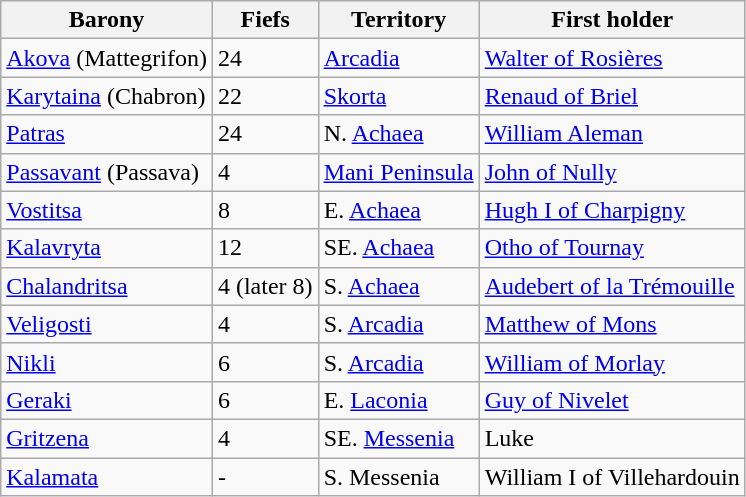<table class="wikitable">
<tr ->
<th>Barony</th>
<th>Fiefs</th>
<th>Territory</th>
<th>First holder</th>
</tr>
<tr ->
<td><a href='#'>Akova</a> (Mattegrifon)</td>
<td>24</td>
<td><a href='#'>Arcadia</a></td>
<td><a href='#'>Walter of Rosières</a></td>
</tr>
<tr ->
<td><a href='#'>Karytaina</a> (Chabron)</td>
<td>22</td>
<td><a href='#'>Skorta</a></td>
<td><a href='#'>Renaud of Briel</a></td>
</tr>
<tr ->
<td><a href='#'>Patras</a></td>
<td>24</td>
<td>N. <a href='#'>Achaea</a></td>
<td><a href='#'>William Aleman</a></td>
</tr>
<tr ->
<td><a href='#'>Passavant</a> (Passava)</td>
<td>4</td>
<td><a href='#'>Mani Peninsula</a></td>
<td><a href='#'>John of Nully</a></td>
</tr>
<tr ->
<td><a href='#'>Vostitsa</a></td>
<td>8</td>
<td>E. <a href='#'>Achaea</a></td>
<td><a href='#'>Hugh I of Charpigny</a></td>
</tr>
<tr ->
<td><a href='#'>Kalavryta</a></td>
<td>12</td>
<td>SE. <a href='#'>Achaea</a></td>
<td><a href='#'>Otho of Tournay</a></td>
</tr>
<tr ->
<td><a href='#'>Chalandritsa</a></td>
<td>4 (later 8)</td>
<td>S. <a href='#'>Achaea</a></td>
<td><a href='#'>Audebert of la Trémouille</a></td>
</tr>
<tr ->
<td><a href='#'>Veligosti</a></td>
<td>4</td>
<td>S. <a href='#'>Arcadia</a></td>
<td><a href='#'>Matthew of Mons</a></td>
</tr>
<tr ->
<td><a href='#'>Nikli</a></td>
<td>6</td>
<td>S. <a href='#'>Arcadia</a></td>
<td><a href='#'>William of Morlay</a></td>
</tr>
<tr ->
<td><a href='#'>Geraki</a></td>
<td>6</td>
<td>E. <a href='#'>Laconia</a></td>
<td><a href='#'>Guy of Nivelet</a></td>
</tr>
<tr ->
<td><a href='#'>Gritzena</a></td>
<td>4</td>
<td>SE. <a href='#'>Messenia</a></td>
<td>Luke</td>
</tr>
<tr ->
<td><a href='#'>Kalamata</a></td>
<td>-</td>
<td>S. Messenia</td>
<td>William I of Villehardouin</td>
</tr>
</table>
